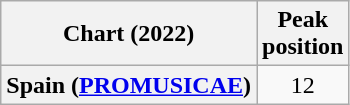<table class="wikitable plainrowheaders" style="text-align:center">
<tr>
<th scope="col">Chart (2022)</th>
<th scope="col">Peak<br>position</th>
</tr>
<tr>
<th scope="row">Spain (<a href='#'>PROMUSICAE</a>)</th>
<td>12</td>
</tr>
</table>
